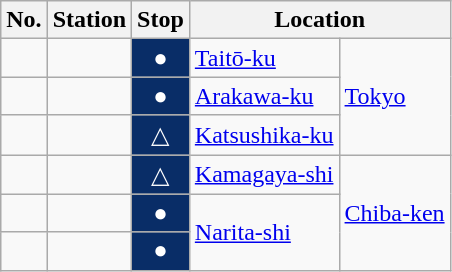<table class="wikitable">
<tr>
<th>No.</th>
<th>Station</th>
<th>Stop</th>
<th colspan="2">Location</th>
</tr>
<tr>
<td></td>
<td></td>
<td style="background:#092d67; text-align:center; color:White;">●</td>
<td><a href='#'>Taitō-ku</a></td>
<td rowspan="3"><a href='#'>Tokyo</a></td>
</tr>
<tr>
<td></td>
<td></td>
<td style="background:#092d67; text-align:center; color:White;">●</td>
<td><a href='#'>Arakawa-ku</a></td>
</tr>
<tr>
<td></td>
<td></td>
<td style="background:#092d67; text-align:center; color:White;">△</td>
<td><a href='#'>Katsushika-ku</a></td>
</tr>
<tr>
<td></td>
<td></td>
<td style="background:#092d67; text-align:center; color:White;">△</td>
<td><a href='#'>Kamagaya-shi</a></td>
<td rowspan="3"><a href='#'>Chiba-ken</a></td>
</tr>
<tr>
<td></td>
<td></td>
<td style="background:#092d67; text-align:center; color:White;">●</td>
<td rowspan="2"><a href='#'>Narita-shi</a></td>
</tr>
<tr>
<td></td>
<td></td>
<td style="background:#092d67; text-align:center; color:White;">●</td>
</tr>
</table>
